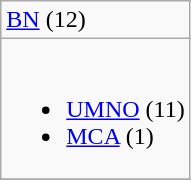<table class="wikitable">
<tr>
<td> <a href='#'>BN</a> (12)</td>
</tr>
<tr>
<td><br><ul><li> <a href='#'>UMNO</a> (11)</li><li> <a href='#'>MCA</a> (1)</li></ul></td>
</tr>
<tr>
</tr>
</table>
